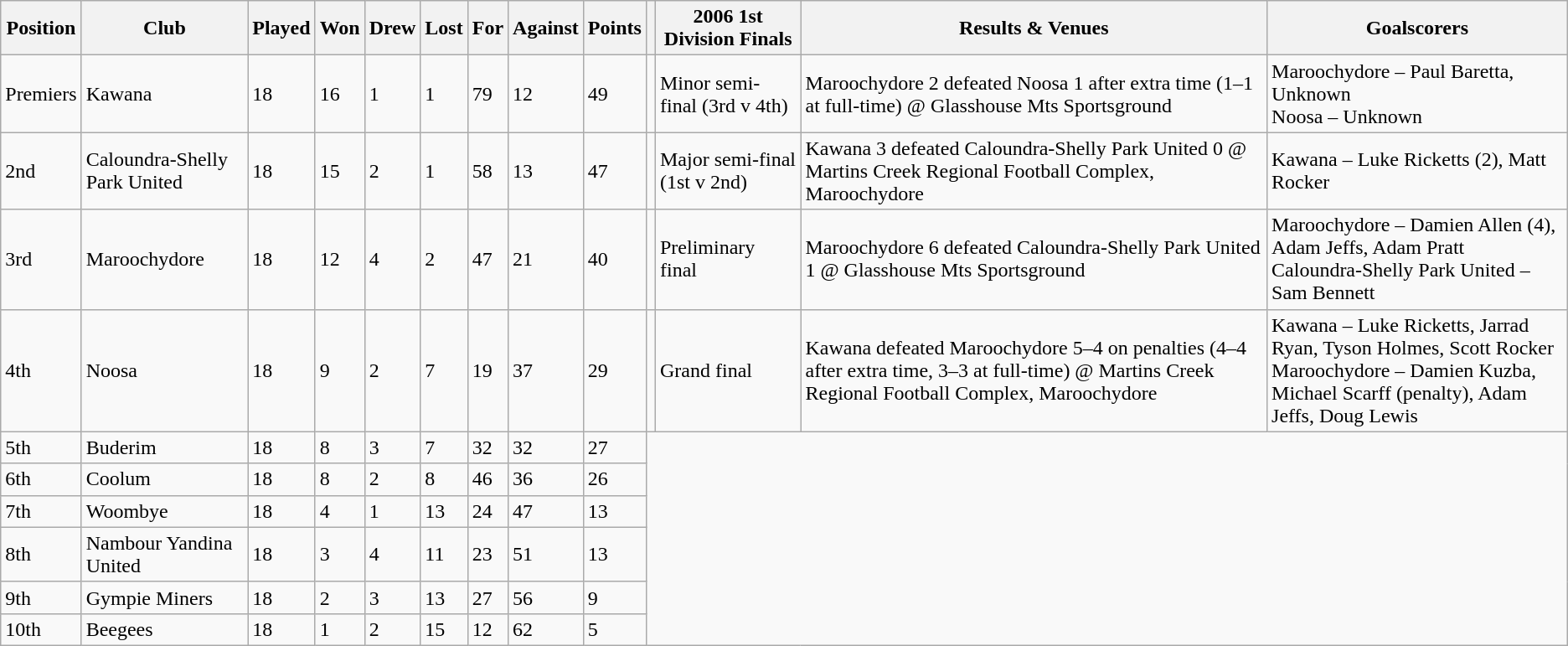<table class="wikitable">
<tr>
<th>Position</th>
<th>Club</th>
<th>Played</th>
<th>Won</th>
<th>Drew</th>
<th>Lost</th>
<th>For</th>
<th>Against</th>
<th>Points</th>
<th></th>
<th>2006 1st Division Finals</th>
<th>Results & Venues</th>
<th>Goalscorers</th>
</tr>
<tr>
<td>Premiers</td>
<td>Kawana</td>
<td>18</td>
<td>16</td>
<td>1</td>
<td>1</td>
<td>79</td>
<td>12</td>
<td>49</td>
<td></td>
<td>Minor semi-final (3rd v 4th)</td>
<td>Maroochydore 2 defeated Noosa 1 after extra time (1–1 at full-time) @ Glasshouse Mts Sportsground</td>
<td>Maroochydore – Paul Baretta, Unknown<br>Noosa – Unknown</td>
</tr>
<tr>
<td>2nd</td>
<td>Caloundra-Shelly Park United</td>
<td>18</td>
<td>15</td>
<td>2</td>
<td>1</td>
<td>58</td>
<td>13</td>
<td>47</td>
<td></td>
<td>Major semi-final (1st v 2nd)</td>
<td>Kawana 3 defeated Caloundra-Shelly Park United 0 @ Martins Creek Regional Football Complex, Maroochydore</td>
<td>Kawana – Luke Ricketts (2), Matt Rocker</td>
</tr>
<tr>
<td>3rd</td>
<td>Maroochydore</td>
<td>18</td>
<td>12</td>
<td>4</td>
<td>2</td>
<td>47</td>
<td>21</td>
<td>40</td>
<td></td>
<td>Preliminary final</td>
<td>Maroochydore 6 defeated Caloundra-Shelly Park United 1 @ Glasshouse Mts Sportsground</td>
<td>Maroochydore – Damien Allen (4), Adam Jeffs, Adam Pratt<br>Caloundra-Shelly Park United – Sam Bennett</td>
</tr>
<tr>
<td>4th</td>
<td>Noosa</td>
<td>18</td>
<td>9</td>
<td>2</td>
<td>7</td>
<td>19</td>
<td>37</td>
<td>29</td>
<td></td>
<td>Grand final</td>
<td>Kawana defeated Maroochydore 5–4 on penalties (4–4 after extra time, 3–3 at full-time) @ Martins Creek Regional Football Complex, Maroochydore</td>
<td>Kawana – Luke Ricketts, Jarrad Ryan, Tyson Holmes, Scott Rocker<br>Maroochydore – Damien Kuzba, Michael Scarff (penalty), Adam Jeffs, Doug Lewis</td>
</tr>
<tr>
<td>5th</td>
<td>Buderim</td>
<td>18</td>
<td>8</td>
<td>3</td>
<td>7</td>
<td>32</td>
<td>32</td>
<td>27</td>
</tr>
<tr>
<td>6th</td>
<td>Coolum</td>
<td>18</td>
<td>8</td>
<td>2</td>
<td>8</td>
<td>46</td>
<td>36</td>
<td>26</td>
</tr>
<tr>
<td>7th</td>
<td>Woombye</td>
<td>18</td>
<td>4</td>
<td>1</td>
<td>13</td>
<td>24</td>
<td>47</td>
<td>13</td>
</tr>
<tr>
<td>8th</td>
<td>Nambour Yandina United</td>
<td>18</td>
<td>3</td>
<td>4</td>
<td>11</td>
<td>23</td>
<td>51</td>
<td>13</td>
</tr>
<tr>
<td>9th</td>
<td>Gympie Miners</td>
<td>18</td>
<td>2</td>
<td>3</td>
<td>13</td>
<td>27</td>
<td>56</td>
<td>9</td>
</tr>
<tr>
<td>10th</td>
<td>Beegees</td>
<td>18</td>
<td>1</td>
<td>2</td>
<td>15</td>
<td>12</td>
<td>62</td>
<td>5</td>
</tr>
</table>
